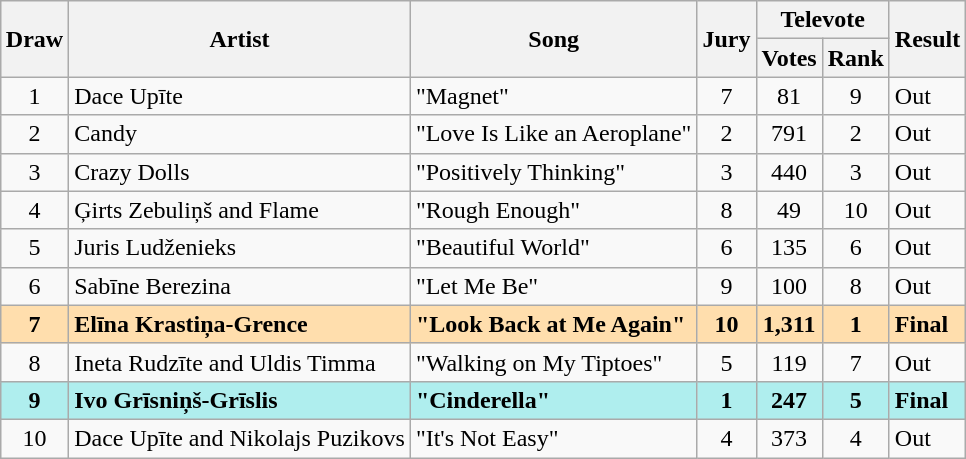<table class="sortable wikitable" style="margin: 1em auto 1em auto; text-align:center">
<tr>
<th rowspan="2">Draw</th>
<th rowspan="2">Artist</th>
<th rowspan="2">Song</th>
<th rowspan="2">Jury</th>
<th colspan="2">Televote</th>
<th rowspan="2">Result</th>
</tr>
<tr>
<th>Votes</th>
<th>Rank</th>
</tr>
<tr>
<td>1</td>
<td align="left">Dace Upīte</td>
<td align="left">"Magnet"</td>
<td>7</td>
<td>81</td>
<td>9</td>
<td align="left">Out</td>
</tr>
<tr>
<td>2</td>
<td align="left">Candy</td>
<td align="left">"Love Is Like an Aeroplane"</td>
<td>2</td>
<td>791</td>
<td>2</td>
<td align="left">Out</td>
</tr>
<tr>
<td>3</td>
<td align="left">Crazy Dolls</td>
<td align="left">"Positively Thinking"</td>
<td>3</td>
<td>440</td>
<td>3</td>
<td align="left">Out</td>
</tr>
<tr>
<td>4</td>
<td align="left">Ģirts Zebuliņš and Flame</td>
<td align="left">"Rough Enough"</td>
<td>8</td>
<td>49</td>
<td>10</td>
<td align="left">Out</td>
</tr>
<tr>
<td>5</td>
<td align="left">Juris Ludženieks</td>
<td align="left">"Beautiful World"</td>
<td>6</td>
<td>135</td>
<td>6</td>
<td align="left">Out</td>
</tr>
<tr>
<td>6</td>
<td align="left">Sabīne Berezina</td>
<td align="left">"Let Me Be"</td>
<td>9</td>
<td>100</td>
<td>8</td>
<td align="left">Out</td>
</tr>
<tr style="font-weight:bold; background:navajowhite;">
<td>7</td>
<td align="left">Elīna Krastiņa-Grence</td>
<td align="left">"Look Back at Me Again"</td>
<td>10</td>
<td>1,311</td>
<td>1</td>
<td align="left">Final</td>
</tr>
<tr>
<td>8</td>
<td align="left">Ineta Rudzīte and Uldis Timma</td>
<td align="left">"Walking on My Tiptoes"</td>
<td>5</td>
<td>119</td>
<td>7</td>
<td align="left">Out</td>
</tr>
<tr style="font-weight:bold; background:paleturquoise;">
<td>9</td>
<td align="left">Ivo Grīsniņš-Grīslis</td>
<td align="left">"Cinderella"</td>
<td>1</td>
<td>247</td>
<td>5</td>
<td align="left">Final</td>
</tr>
<tr>
<td>10</td>
<td align="left">Dace Upīte and Nikolajs Puzikovs</td>
<td align="left">"It's Not Easy"</td>
<td>4</td>
<td>373</td>
<td>4</td>
<td align="left">Out</td>
</tr>
</table>
